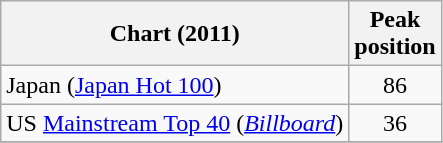<table class="wikitable sortable">
<tr>
<th>Chart (2011)</th>
<th>Peak<br>position</th>
</tr>
<tr>
<td>Japan (<a href='#'>Japan Hot 100</a>)</td>
<td style="text-align:center;">86</td>
</tr>
<tr>
<td>US <a href='#'>Mainstream Top 40</a> (<em><a href='#'>Billboard</a></em>)</td>
<td style="text-align:center;">36</td>
</tr>
<tr>
</tr>
</table>
